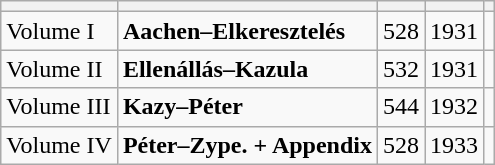<table class="wikitable sortable">
<tr>
<th></th>
<th></th>
<th></th>
<th></th>
<th></th>
</tr>
<tr>
<td>Volume I</td>
<td><strong>Aachen–Elkeresztelés</strong></td>
<td>528</td>
<td>1931</td>
<td></td>
</tr>
<tr>
<td>Volume II</td>
<td><strong>Ellenállás–Kazula</strong></td>
<td>532</td>
<td>1931</td>
<td></td>
</tr>
<tr>
<td>Volume III</td>
<td><strong>Kazy–Péter</strong></td>
<td>544</td>
<td>1932</td>
<td></td>
</tr>
<tr>
<td>Volume IV</td>
<td><strong>Péter–Zype. + Appendix</strong></td>
<td>528</td>
<td>1933</td>
<td></td>
</tr>
</table>
